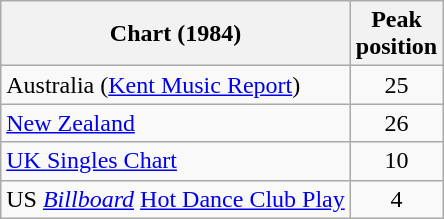<table class="wikitable sortable">
<tr>
<th>Chart (1984)</th>
<th>Peak<br>position</th>
</tr>
<tr>
<td>Australia (<a href='#'>Kent Music Report</a>)</td>
<td align="center">25</td>
</tr>
<tr>
<td><a href='#'>New Zealand</a></td>
<td align="center">26</td>
</tr>
<tr>
<td><a href='#'>UK Singles Chart</a></td>
<td align="center">10</td>
</tr>
<tr>
<td>US <em><a href='#'>Billboard</a></em> <a href='#'>Hot Dance Club Play</a></td>
<td align="center">4</td>
</tr>
</table>
